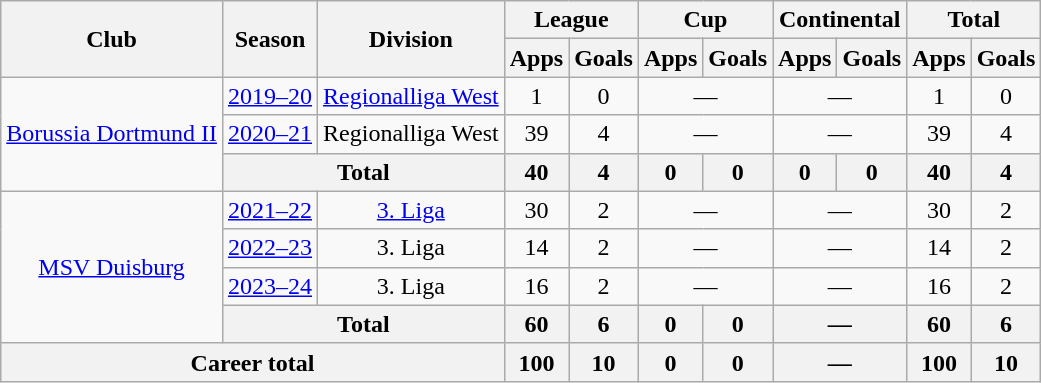<table class="wikitable" style="text-align:center">
<tr>
<th rowspan="2">Club</th>
<th rowspan="2">Season</th>
<th rowspan="2">Division</th>
<th colspan="2">League</th>
<th colspan="2">Cup</th>
<th colspan="2">Continental</th>
<th colspan="2">Total</th>
</tr>
<tr>
<th>Apps</th>
<th>Goals</th>
<th>Apps</th>
<th>Goals</th>
<th>Apps</th>
<th>Goals</th>
<th>Apps</th>
<th>Goals</th>
</tr>
<tr>
<td rowspan="3"><a href='#'>Borussia Dortmund II</a></td>
<td><a href='#'>2019–20</a></td>
<td><a href='#'>Regionalliga West</a></td>
<td>1</td>
<td>0</td>
<td colspan="2">—</td>
<td colspan="2">—</td>
<td>1</td>
<td>0</td>
</tr>
<tr>
<td><a href='#'>2020–21</a></td>
<td>Regionalliga West</td>
<td>39</td>
<td>4</td>
<td colspan="2">—</td>
<td colspan="2">—</td>
<td>39</td>
<td>4</td>
</tr>
<tr>
<th colspan="2">Total</th>
<th>40</th>
<th>4</th>
<th>0</th>
<th>0</th>
<th>0</th>
<th>0</th>
<th>40</th>
<th>4</th>
</tr>
<tr>
<td rowspan="4"><a href='#'>MSV Duisburg</a></td>
<td><a href='#'>2021–22</a></td>
<td><a href='#'>3. Liga</a></td>
<td>30</td>
<td>2</td>
<td colspan="2">—</td>
<td colspan="2">—</td>
<td>30</td>
<td>2</td>
</tr>
<tr>
<td><a href='#'>2022–23</a></td>
<td>3. Liga</td>
<td>14</td>
<td>2</td>
<td colspan="2">—</td>
<td colspan="2">—</td>
<td>14</td>
<td>2</td>
</tr>
<tr>
<td><a href='#'>2023–24</a></td>
<td>3. Liga</td>
<td>16</td>
<td>2</td>
<td colspan="2">—</td>
<td colspan="2">—</td>
<td>16</td>
<td>2</td>
</tr>
<tr>
<th colspan="2">Total</th>
<th>60</th>
<th>6</th>
<th>0</th>
<th>0</th>
<th colspan="2">—</th>
<th>60</th>
<th>6</th>
</tr>
<tr>
<th colspan="3">Career total</th>
<th>100</th>
<th>10</th>
<th>0</th>
<th>0</th>
<th colspan=2>—</th>
<th>100</th>
<th>10</th>
</tr>
</table>
